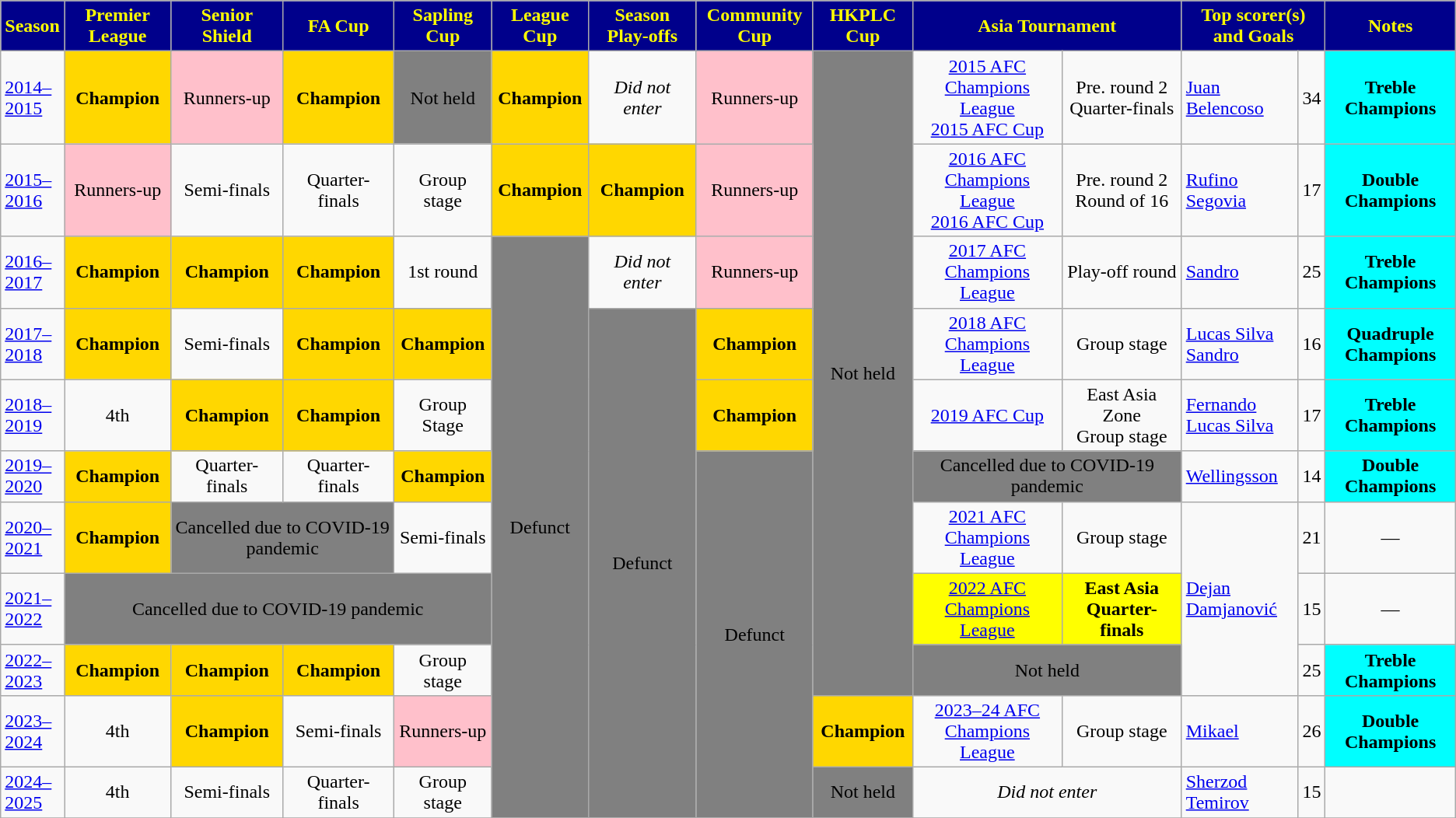<table class=wikitable>
<tr>
<th style="color:yellow; background:#00008B;">Season</th>
<th style="color:yellow; background:#00008B;">Premier League</th>
<th style="color:yellow; background:#00008B;">Senior Shield</th>
<th style="color:yellow; background:#00008B;">FA Cup</th>
<th style="color:yellow; background:#00008B;">Sapling Cup</th>
<th style="color:yellow; background:#00008B;">League Cup</th>
<th style="color:yellow; background:#00008B;">Season Play-offs</th>
<th style="color:yellow; background:#00008B;">Community Cup</th>
<th style="color:yellow; background:#00008B;">HKPLC Cup</th>
<th style="color:yellow; background:#00008B;" colspan=2>Asia Tournament</th>
<th style="color:yellow; background:#00008B;" colspan=2>Top scorer(s)<br>and Goals</th>
<th style="color:yellow; background:#00008B;">Notes</th>
</tr>
<tr>
<td><a href='#'>2014–<br>2015</a></td>
<td align=center bgcolor=gold><strong>Champion</strong></td>
<td align=center bgcolor=pink>Runners-up</td>
<td align=center bgcolor=gold><strong>Champion</strong></td>
<td align=center bgcolor=grey>Not held</td>
<td align=center bgcolor=gold><strong>Champion</strong></td>
<td align=center><em>Did not enter</em></td>
<td align=center bgcolor=pink>Runners-up</td>
<td rowspan=9 align=center bgcolor=grey>Not held</td>
<td align=center><a href='#'>2015 AFC Champions League</a><br><a href='#'>2015 AFC Cup</a></td>
<td align=center>Pre. round 2<br>Quarter-finals</td>
<td> <a href='#'>Juan Belencoso</a></td>
<td>34</td>
<td align=center bgcolor=cyan><strong>Treble Champions</strong></td>
</tr>
<tr>
<td><a href='#'>2015–<br>2016</a></td>
<td align=center bgcolor=pink>Runners-up</td>
<td align=center>Semi-finals</td>
<td align=center>Quarter-finals</td>
<td align=center>Group stage</td>
<td align=center bgcolor=gold><strong>Champion</strong></td>
<td align=center bgcolor=gold><strong>Champion</strong></td>
<td align=center bgcolor=pink>Runners-up</td>
<td align=center><a href='#'>2016 AFC Champions League</a><br><a href='#'>2016 AFC Cup</a></td>
<td align=center>Pre. round 2<br>Round of 16</td>
<td> <a href='#'>Rufino Segovia</a></td>
<td>17</td>
<td align=center bgcolor=cyan><strong>Double Champions</strong></td>
</tr>
<tr>
<td><a href='#'>2016–<br>2017</a></td>
<td align=center bgcolor=gold><strong>Champion</strong></td>
<td align=center bgcolor=gold><strong>Champion</strong></td>
<td align=center bgcolor=gold><strong>Champion</strong></td>
<td align=center>1st round</td>
<td rowspan=9 align=center bgcolor=grey>Defunct</td>
<td align=center><em>Did not enter</em></td>
<td align=center bgcolor=pink>Runners-up</td>
<td align=center><a href='#'>2017 AFC Champions League</a></td>
<td align=center>Play-off round</td>
<td> <a href='#'>Sandro</a></td>
<td>25</td>
<td align=center bgcolor=cyan><strong>Treble Champions</strong></td>
</tr>
<tr>
<td><a href='#'>2017–<br>2018</a></td>
<td align=center bgcolor=gold><strong>Champion</strong></td>
<td align=center>Semi-finals</td>
<td align=center bgcolor=gold><strong>Champion</strong></td>
<td align=center bgcolor=gold><strong>Champion</strong></td>
<td rowspan=8 align=center bgcolor=grey>Defunct</td>
<td align=center bgcolor=gold><strong>Champion</strong></td>
<td align=center><a href='#'>2018 AFC Champions League</a></td>
<td align=center>Group stage</td>
<td> <a href='#'>Lucas Silva</a><br> <a href='#'>Sandro</a></td>
<td>16</td>
<td align=center bgcolor=cyan><strong>Quadruple Champions</strong></td>
</tr>
<tr>
<td><a href='#'>2018–<br>2019</a></td>
<td align=center>4th</td>
<td align=center bgcolor=gold><strong>Champion</strong></td>
<td align=center bgcolor=gold><strong>Champion</strong></td>
<td align=center>Group<br>Stage</td>
<td align=center bgcolor=gold><strong>Champion</strong></td>
<td align=center><a href='#'>2019 AFC Cup</a></td>
<td align=center>East Asia Zone<br>Group stage</td>
<td> <a href='#'>Fernando</a><br> <a href='#'>Lucas Silva</a></td>
<td>17</td>
<td align=center bgcolor=cyan><strong>Treble Champions</strong></td>
</tr>
<tr>
<td><a href='#'>2019–<br>2020</a></td>
<td align=center bgcolor=gold><strong>Champion</strong></td>
<td align=center>Quarter-finals</td>
<td align=center>Quarter-finals</td>
<td align=center bgcolor=gold><strong>Champion</strong></td>
<td rowspan=6 align=center bgcolor=grey>Defunct</td>
<td colspan=2 align=center bgcolor=grey>Cancelled due to COVID-19 pandemic</td>
<td> <a href='#'>Wellingsson</a></td>
<td>14</td>
<td align=center bgcolor=cyan><strong>Double Champions</strong></td>
</tr>
<tr>
<td><a href='#'>2020–<br>2021</a></td>
<td align=center bgcolor=gold><strong>Champion</strong></td>
<td colspan=2 align=center bgcolor=grey>Cancelled due to COVID-19 pandemic</td>
<td align=center>Semi-finals</td>
<td align=center><a href='#'>2021 AFC Champions League</a></td>
<td align=center>Group stage</td>
<td rowspan=3> <a href='#'>Dejan Damjanović</a></td>
<td>21</td>
<td align=center>—</td>
</tr>
<tr>
<td><a href='#'>2021–<br>2022</a></td>
<td colspan=4 align=center bgcolor=grey>Cancelled due to COVID-19 pandemic</td>
<td align=center bgcolor=yellow><a href='#'>2022 AFC Champions League</a></td>
<td align=center bgcolor=yellow><strong>East Asia Quarter-finals</strong></td>
<td>15</td>
<td align=center>—</td>
</tr>
<tr>
<td><a href='#'>2022–<br>2023</a></td>
<td align=center bgcolor=gold><strong>Champion</strong></td>
<td align=center bgcolor=gold><strong>Champion</strong></td>
<td align=center bgcolor=gold><strong>Champion</strong></td>
<td align=center>Group stage</td>
<td colspan=2 align=center bgcolor=grey>Not held</td>
<td>25</td>
<td align=center bgcolor=cyan><strong>Treble Champions</strong></td>
</tr>
<tr>
<td><a href='#'>2023–<br>2024</a></td>
<td align=center>4th</td>
<td align=center bgcolor=gold><strong>Champion</strong></td>
<td align=center>Semi-finals</td>
<td align=center bgcolor=pink>Runners-up</td>
<td align=center bgcolor=gold><strong>Champion</strong></td>
<td align=center><a href='#'>2023–24 AFC Champions League</a></td>
<td align=center>Group stage</td>
<td> <a href='#'>Mikael</a></td>
<td>26</td>
<td align=center bgcolor=cyan><strong>Double Champions</strong></td>
</tr>
<tr>
<td><a href='#'>2024–<br>2025</a></td>
<td align=center>4th</td>
<td align=center>Semi-finals</td>
<td align=center>Quarter-finals</td>
<td align=center>Group stage</td>
<td align=center bgcolor=grey>Not held</td>
<td colspan=2 align=center><em>Did not enter</em></td>
<td> <a href='#'>Sherzod Temirov</a></td>
<td>15</td>
<td></td>
</tr>
<tr>
</tr>
</table>
